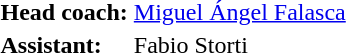<table>
<tr>
<td><strong>Head coach:</strong></td>
<td> <a href='#'>Miguel Ángel Falasca</a></td>
</tr>
<tr>
<td><strong>Assistant:</strong></td>
<td> Fabio Storti</td>
</tr>
<tr>
</tr>
</table>
